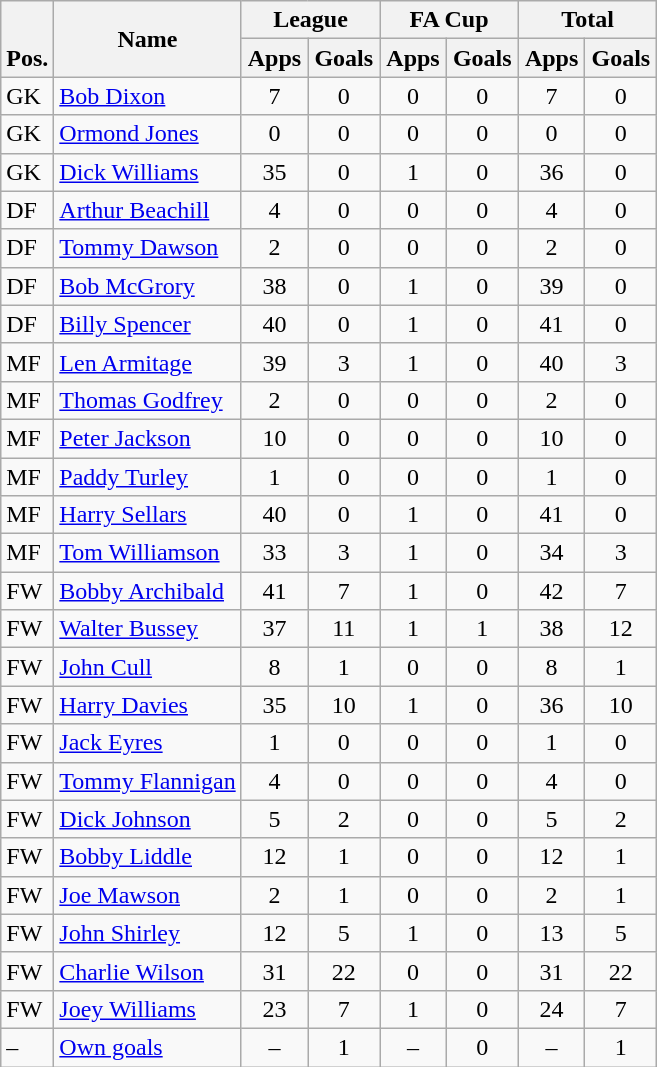<table class="wikitable" style="text-align:center">
<tr>
<th rowspan="2" valign="bottom">Pos.</th>
<th rowspan="2">Name</th>
<th colspan="2" width="85">League</th>
<th colspan="2" width="85">FA Cup</th>
<th colspan="2" width="85">Total</th>
</tr>
<tr>
<th>Apps</th>
<th>Goals</th>
<th>Apps</th>
<th>Goals</th>
<th>Apps</th>
<th>Goals</th>
</tr>
<tr>
<td align="left">GK</td>
<td align="left"> <a href='#'>Bob Dixon</a></td>
<td>7</td>
<td>0</td>
<td>0</td>
<td>0</td>
<td>7</td>
<td>0</td>
</tr>
<tr>
<td align="left">GK</td>
<td align="left"> <a href='#'>Ormond Jones</a></td>
<td>0</td>
<td>0</td>
<td>0</td>
<td>0</td>
<td>0</td>
<td>0</td>
</tr>
<tr>
<td align="left">GK</td>
<td align="left"> <a href='#'>Dick Williams</a></td>
<td>35</td>
<td>0</td>
<td>1</td>
<td>0</td>
<td>36</td>
<td>0</td>
</tr>
<tr>
<td align="left">DF</td>
<td align="left"> <a href='#'>Arthur Beachill</a></td>
<td>4</td>
<td>0</td>
<td>0</td>
<td>0</td>
<td>4</td>
<td>0</td>
</tr>
<tr>
<td align="left">DF</td>
<td align="left"> <a href='#'>Tommy Dawson</a></td>
<td>2</td>
<td>0</td>
<td>0</td>
<td>0</td>
<td>2</td>
<td>0</td>
</tr>
<tr>
<td align="left">DF</td>
<td align="left"> <a href='#'>Bob McGrory</a></td>
<td>38</td>
<td>0</td>
<td>1</td>
<td>0</td>
<td>39</td>
<td>0</td>
</tr>
<tr>
<td align="left">DF</td>
<td align="left"> <a href='#'>Billy Spencer</a></td>
<td>40</td>
<td>0</td>
<td>1</td>
<td>0</td>
<td>41</td>
<td>0</td>
</tr>
<tr>
<td align="left">MF</td>
<td align="left"> <a href='#'>Len Armitage</a></td>
<td>39</td>
<td>3</td>
<td>1</td>
<td>0</td>
<td>40</td>
<td>3</td>
</tr>
<tr>
<td align="left">MF</td>
<td align="left"> <a href='#'>Thomas Godfrey</a></td>
<td>2</td>
<td>0</td>
<td>0</td>
<td>0</td>
<td>2</td>
<td>0</td>
</tr>
<tr>
<td align="left">MF</td>
<td align="left"> <a href='#'>Peter Jackson</a></td>
<td>10</td>
<td>0</td>
<td>0</td>
<td>0</td>
<td>10</td>
<td>0</td>
</tr>
<tr>
<td align="left">MF</td>
<td align="left"> <a href='#'>Paddy Turley</a></td>
<td>1</td>
<td>0</td>
<td>0</td>
<td>0</td>
<td>1</td>
<td>0</td>
</tr>
<tr>
<td align="left">MF</td>
<td align="left"> <a href='#'>Harry Sellars</a></td>
<td>40</td>
<td>0</td>
<td>1</td>
<td>0</td>
<td>41</td>
<td>0</td>
</tr>
<tr>
<td align="left">MF</td>
<td align="left"> <a href='#'>Tom Williamson</a></td>
<td>33</td>
<td>3</td>
<td>1</td>
<td>0</td>
<td>34</td>
<td>3</td>
</tr>
<tr>
<td align="left">FW</td>
<td align="left"> <a href='#'>Bobby Archibald</a></td>
<td>41</td>
<td>7</td>
<td>1</td>
<td>0</td>
<td>42</td>
<td>7</td>
</tr>
<tr>
<td align="left">FW</td>
<td align="left"> <a href='#'>Walter Bussey</a></td>
<td>37</td>
<td>11</td>
<td>1</td>
<td>1</td>
<td>38</td>
<td>12</td>
</tr>
<tr>
<td align="left">FW</td>
<td align="left"> <a href='#'>John Cull</a></td>
<td>8</td>
<td>1</td>
<td>0</td>
<td>0</td>
<td>8</td>
<td>1</td>
</tr>
<tr>
<td align="left">FW</td>
<td align="left"> <a href='#'>Harry Davies</a></td>
<td>35</td>
<td>10</td>
<td>1</td>
<td>0</td>
<td>36</td>
<td>10</td>
</tr>
<tr>
<td align="left">FW</td>
<td align="left"> <a href='#'>Jack Eyres</a></td>
<td>1</td>
<td>0</td>
<td>0</td>
<td>0</td>
<td>1</td>
<td>0</td>
</tr>
<tr>
<td align="left">FW</td>
<td align="left"> <a href='#'>Tommy Flannigan</a></td>
<td>4</td>
<td>0</td>
<td>0</td>
<td>0</td>
<td>4</td>
<td>0</td>
</tr>
<tr>
<td align="left">FW</td>
<td align="left"> <a href='#'>Dick Johnson</a></td>
<td>5</td>
<td>2</td>
<td>0</td>
<td>0</td>
<td>5</td>
<td>2</td>
</tr>
<tr>
<td align="left">FW</td>
<td align="left"> <a href='#'>Bobby Liddle</a></td>
<td>12</td>
<td>1</td>
<td>0</td>
<td>0</td>
<td>12</td>
<td>1</td>
</tr>
<tr>
<td align="left">FW</td>
<td align="left"> <a href='#'>Joe Mawson</a></td>
<td>2</td>
<td>1</td>
<td>0</td>
<td>0</td>
<td>2</td>
<td>1</td>
</tr>
<tr>
<td align="left">FW</td>
<td align="left"> <a href='#'>John Shirley</a></td>
<td>12</td>
<td>5</td>
<td>1</td>
<td>0</td>
<td>13</td>
<td>5</td>
</tr>
<tr>
<td align="left">FW</td>
<td align="left"> <a href='#'>Charlie Wilson</a></td>
<td>31</td>
<td>22</td>
<td>0</td>
<td>0</td>
<td>31</td>
<td>22</td>
</tr>
<tr>
<td align="left">FW</td>
<td align="left"> <a href='#'>Joey Williams</a></td>
<td>23</td>
<td>7</td>
<td>1</td>
<td>0</td>
<td>24</td>
<td>7</td>
</tr>
<tr>
<td align="left">–</td>
<td align="left"><a href='#'>Own goals</a></td>
<td>–</td>
<td>1</td>
<td>–</td>
<td>0</td>
<td>–</td>
<td>1</td>
</tr>
</table>
